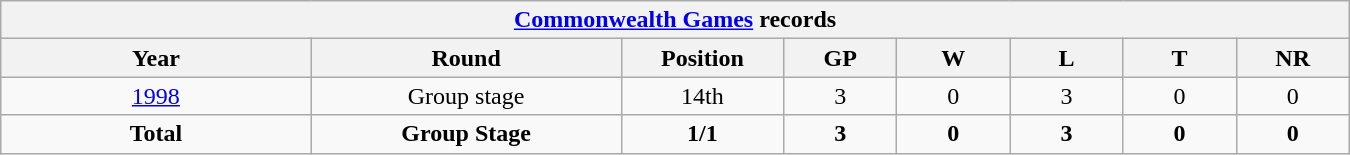<table class="wikitable" style="text-align: center; width:900px">
<tr>
<th colspan="9"><a href='#'>Commonwealth Games</a> records</th>
</tr>
<tr>
<th width=150>Year</th>
<th width=150>Round</th>
<th width=75>Position</th>
<th width=50>GP</th>
<th width=50>W</th>
<th width=50>L</th>
<th width=50>T</th>
<th width=50>NR</th>
</tr>
<tr>
<td> <a href='#'>1998</a></td>
<td>Group stage</td>
<td>14th</td>
<td>3</td>
<td>0</td>
<td>3</td>
<td>0</td>
<td>0</td>
</tr>
<tr>
<td><strong>Total</strong></td>
<td><strong>Group Stage</strong></td>
<td><strong>1/1</strong></td>
<td><strong>3</strong></td>
<td><strong>0</strong></td>
<td><strong>3</strong></td>
<td><strong>0</strong></td>
<td><strong>0</strong></td>
</tr>
</table>
